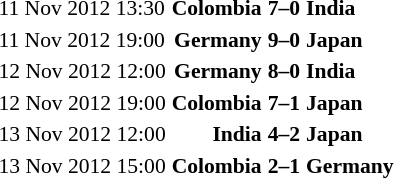<table style="font-size:90%; margin: 0 auto;">
<tr>
<td>11 Nov 2012 13:30</td>
<td align="right"><strong>Colombia</strong> </td>
<td align="center"><strong>7–0</strong></td>
<td> <strong>India</strong></td>
</tr>
<tr>
<td>11 Nov 2012 19:00</td>
<td align="right"><strong>Germany</strong> </td>
<td align="center"><strong>9–0</strong></td>
<td> <strong>Japan</strong></td>
</tr>
<tr>
<td>12 Nov 2012 12:00</td>
<td align="right"><strong>Germany</strong> </td>
<td align="center"><strong>8–0</strong></td>
<td> <strong>India</strong></td>
</tr>
<tr>
<td>12 Nov 2012 19:00</td>
<td align="right"><strong>Colombia</strong> </td>
<td align="center"><strong>7–1</strong></td>
<td> <strong>Japan</strong></td>
</tr>
<tr>
<td>13 Nov 2012 12:00</td>
<td align="right"><strong>India</strong> </td>
<td align="center"><strong>4–2</strong></td>
<td> <strong>Japan</strong></td>
</tr>
<tr>
<td>13 Nov 2012 15:00</td>
<td align="right"><strong>Colombia</strong> </td>
<td align="center"><strong>2–1</strong></td>
<td> <strong>Germany</strong></td>
</tr>
<tr>
</tr>
</table>
